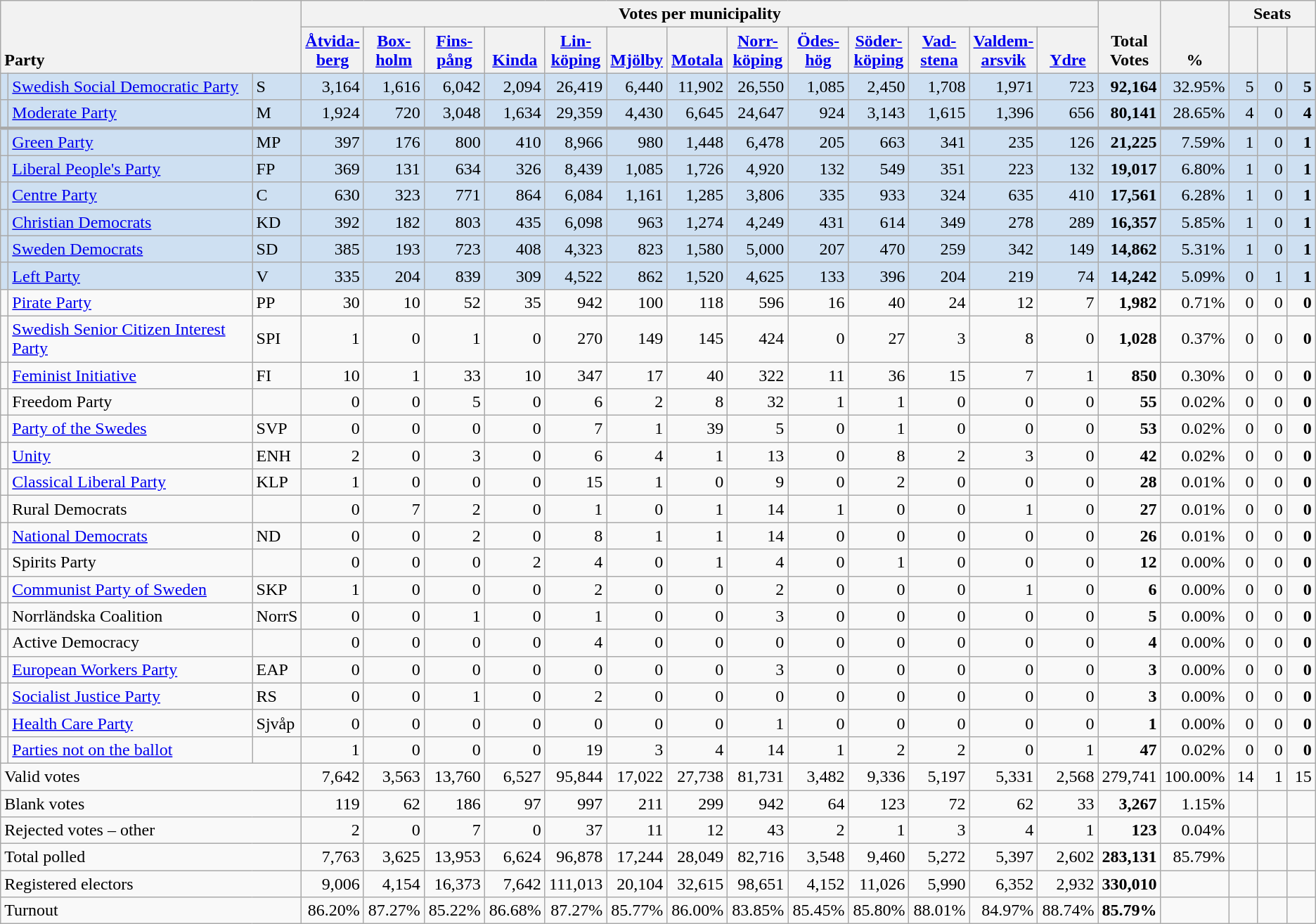<table class="wikitable" border="1" style="text-align:right;">
<tr>
<th style="text-align:left;" valign=bottom rowspan=2 colspan=3>Party</th>
<th colspan=13>Votes per municipality</th>
<th align=center valign=bottom rowspan=2 width="50">Total Votes</th>
<th align=center valign=bottom rowspan=2 width="50">%</th>
<th colspan=3>Seats</th>
</tr>
<tr>
<th align=center valign=bottom width="50"><a href='#'>Åtvida- berg</a></th>
<th align=center valign=bottom width="50"><a href='#'>Box- holm</a></th>
<th align=center valign=bottom width="50"><a href='#'>Fins- pång</a></th>
<th align=center valign=bottom width="50"><a href='#'>Kinda</a></th>
<th align=center valign=bottom width="50"><a href='#'>Lin- köping</a></th>
<th align=center valign=bottom width="50"><a href='#'>Mjölby</a></th>
<th align=center valign=bottom width="50"><a href='#'>Motala</a></th>
<th align=center valign=bottom width="50"><a href='#'>Norr- köping</a></th>
<th align=center valign=bottom width="50"><a href='#'>Ödes- hög</a></th>
<th align=center valign=bottom width="50"><a href='#'>Söder- köping</a></th>
<th align=center valign=bottom width="50"><a href='#'>Vad- stena</a></th>
<th align=center valign=bottom width="50"><a href='#'>Valdem- arsvik</a></th>
<th align=center valign=bottom width="50"><a href='#'>Ydre</a></th>
<th align=center valign=bottom width="20"><small></small></th>
<th align=center valign=bottom width="20"><small><a href='#'></a></small></th>
<th align=center valign=bottom width="20"><small></small></th>
</tr>
<tr style="background:#CEE0F2;">
<td></td>
<td align=left style="white-space: nowrap;"><a href='#'>Swedish Social Democratic Party</a></td>
<td align=left>S</td>
<td>3,164</td>
<td>1,616</td>
<td>6,042</td>
<td>2,094</td>
<td>26,419</td>
<td>6,440</td>
<td>11,902</td>
<td>26,550</td>
<td>1,085</td>
<td>2,450</td>
<td>1,708</td>
<td>1,971</td>
<td>723</td>
<td><strong>92,164</strong></td>
<td>32.95%</td>
<td>5</td>
<td>0</td>
<td><strong>5</strong></td>
</tr>
<tr style="background:#CEE0F2;">
<td></td>
<td align=left><a href='#'>Moderate Party</a></td>
<td align=left>M</td>
<td>1,924</td>
<td>720</td>
<td>3,048</td>
<td>1,634</td>
<td>29,359</td>
<td>4,430</td>
<td>6,645</td>
<td>24,647</td>
<td>924</td>
<td>3,143</td>
<td>1,615</td>
<td>1,396</td>
<td>656</td>
<td><strong>80,141</strong></td>
<td>28.65%</td>
<td>4</td>
<td>0</td>
<td><strong>4</strong></td>
</tr>
<tr style="background:#CEE0F2; border-top:3px solid darkgray;">
<td></td>
<td align=left><a href='#'>Green Party</a></td>
<td align=left>MP</td>
<td>397</td>
<td>176</td>
<td>800</td>
<td>410</td>
<td>8,966</td>
<td>980</td>
<td>1,448</td>
<td>6,478</td>
<td>205</td>
<td>663</td>
<td>341</td>
<td>235</td>
<td>126</td>
<td><strong>21,225</strong></td>
<td>7.59%</td>
<td>1</td>
<td>0</td>
<td><strong>1</strong></td>
</tr>
<tr style="background:#CEE0F2;">
<td></td>
<td align=left><a href='#'>Liberal People's Party</a></td>
<td align=left>FP</td>
<td>369</td>
<td>131</td>
<td>634</td>
<td>326</td>
<td>8,439</td>
<td>1,085</td>
<td>1,726</td>
<td>4,920</td>
<td>132</td>
<td>549</td>
<td>351</td>
<td>223</td>
<td>132</td>
<td><strong>19,017</strong></td>
<td>6.80%</td>
<td>1</td>
<td>0</td>
<td><strong>1</strong></td>
</tr>
<tr style="background:#CEE0F2;">
<td></td>
<td align=left><a href='#'>Centre Party</a></td>
<td align=left>C</td>
<td>630</td>
<td>323</td>
<td>771</td>
<td>864</td>
<td>6,084</td>
<td>1,161</td>
<td>1,285</td>
<td>3,806</td>
<td>335</td>
<td>933</td>
<td>324</td>
<td>635</td>
<td>410</td>
<td><strong>17,561</strong></td>
<td>6.28%</td>
<td>1</td>
<td>0</td>
<td><strong>1</strong></td>
</tr>
<tr style="background:#CEE0F2;">
<td></td>
<td align=left><a href='#'>Christian Democrats</a></td>
<td align=left>KD</td>
<td>392</td>
<td>182</td>
<td>803</td>
<td>435</td>
<td>6,098</td>
<td>963</td>
<td>1,274</td>
<td>4,249</td>
<td>431</td>
<td>614</td>
<td>349</td>
<td>278</td>
<td>289</td>
<td><strong>16,357</strong></td>
<td>5.85%</td>
<td>1</td>
<td>0</td>
<td><strong>1</strong></td>
</tr>
<tr style="background:#CEE0F2;">
<td></td>
<td align=left><a href='#'>Sweden Democrats</a></td>
<td align=left>SD</td>
<td>385</td>
<td>193</td>
<td>723</td>
<td>408</td>
<td>4,323</td>
<td>823</td>
<td>1,580</td>
<td>5,000</td>
<td>207</td>
<td>470</td>
<td>259</td>
<td>342</td>
<td>149</td>
<td><strong>14,862</strong></td>
<td>5.31%</td>
<td>1</td>
<td>0</td>
<td><strong>1</strong></td>
</tr>
<tr style="background:#CEE0F2;">
<td></td>
<td align=left><a href='#'>Left Party</a></td>
<td align=left>V</td>
<td>335</td>
<td>204</td>
<td>839</td>
<td>309</td>
<td>4,522</td>
<td>862</td>
<td>1,520</td>
<td>4,625</td>
<td>133</td>
<td>396</td>
<td>204</td>
<td>219</td>
<td>74</td>
<td><strong>14,242</strong></td>
<td>5.09%</td>
<td>0</td>
<td>1</td>
<td><strong>1</strong></td>
</tr>
<tr>
<td></td>
<td align=left><a href='#'>Pirate Party</a></td>
<td align=left>PP</td>
<td>30</td>
<td>10</td>
<td>52</td>
<td>35</td>
<td>942</td>
<td>100</td>
<td>118</td>
<td>596</td>
<td>16</td>
<td>40</td>
<td>24</td>
<td>12</td>
<td>7</td>
<td><strong>1,982</strong></td>
<td>0.71%</td>
<td>0</td>
<td>0</td>
<td><strong>0</strong></td>
</tr>
<tr>
<td></td>
<td align=left><a href='#'>Swedish Senior Citizen Interest Party</a></td>
<td align=left>SPI</td>
<td>1</td>
<td>0</td>
<td>1</td>
<td>0</td>
<td>270</td>
<td>149</td>
<td>145</td>
<td>424</td>
<td>0</td>
<td>27</td>
<td>3</td>
<td>8</td>
<td>0</td>
<td><strong>1,028</strong></td>
<td>0.37%</td>
<td>0</td>
<td>0</td>
<td><strong>0</strong></td>
</tr>
<tr>
<td></td>
<td align=left><a href='#'>Feminist Initiative</a></td>
<td align=left>FI</td>
<td>10</td>
<td>1</td>
<td>33</td>
<td>10</td>
<td>347</td>
<td>17</td>
<td>40</td>
<td>322</td>
<td>11</td>
<td>36</td>
<td>15</td>
<td>7</td>
<td>1</td>
<td><strong>850</strong></td>
<td>0.30%</td>
<td>0</td>
<td>0</td>
<td><strong>0</strong></td>
</tr>
<tr>
<td></td>
<td align=left>Freedom Party</td>
<td></td>
<td>0</td>
<td>0</td>
<td>5</td>
<td>0</td>
<td>6</td>
<td>2</td>
<td>8</td>
<td>32</td>
<td>1</td>
<td>1</td>
<td>0</td>
<td>0</td>
<td>0</td>
<td><strong>55</strong></td>
<td>0.02%</td>
<td>0</td>
<td>0</td>
<td><strong>0</strong></td>
</tr>
<tr>
<td></td>
<td align=left><a href='#'>Party of the Swedes</a></td>
<td align=left>SVP</td>
<td>0</td>
<td>0</td>
<td>0</td>
<td>0</td>
<td>7</td>
<td>1</td>
<td>39</td>
<td>5</td>
<td>0</td>
<td>1</td>
<td>0</td>
<td>0</td>
<td>0</td>
<td><strong>53</strong></td>
<td>0.02%</td>
<td>0</td>
<td>0</td>
<td><strong>0</strong></td>
</tr>
<tr>
<td></td>
<td align=left><a href='#'>Unity</a></td>
<td align=left>ENH</td>
<td>2</td>
<td>0</td>
<td>3</td>
<td>0</td>
<td>6</td>
<td>4</td>
<td>1</td>
<td>13</td>
<td>0</td>
<td>8</td>
<td>2</td>
<td>3</td>
<td>0</td>
<td><strong>42</strong></td>
<td>0.02%</td>
<td>0</td>
<td>0</td>
<td><strong>0</strong></td>
</tr>
<tr>
<td></td>
<td align=left><a href='#'>Classical Liberal Party</a></td>
<td align=left>KLP</td>
<td>1</td>
<td>0</td>
<td>0</td>
<td>0</td>
<td>15</td>
<td>1</td>
<td>0</td>
<td>9</td>
<td>0</td>
<td>2</td>
<td>0</td>
<td>0</td>
<td>0</td>
<td><strong>28</strong></td>
<td>0.01%</td>
<td>0</td>
<td>0</td>
<td><strong>0</strong></td>
</tr>
<tr>
<td></td>
<td align=left>Rural Democrats</td>
<td></td>
<td>0</td>
<td>7</td>
<td>2</td>
<td>0</td>
<td>1</td>
<td>0</td>
<td>1</td>
<td>14</td>
<td>1</td>
<td>0</td>
<td>0</td>
<td>1</td>
<td>0</td>
<td><strong>27</strong></td>
<td>0.01%</td>
<td>0</td>
<td>0</td>
<td><strong>0</strong></td>
</tr>
<tr>
<td></td>
<td align=left><a href='#'>National Democrats</a></td>
<td align=left>ND</td>
<td>0</td>
<td>0</td>
<td>2</td>
<td>0</td>
<td>8</td>
<td>1</td>
<td>1</td>
<td>14</td>
<td>0</td>
<td>0</td>
<td>0</td>
<td>0</td>
<td>0</td>
<td><strong>26</strong></td>
<td>0.01%</td>
<td>0</td>
<td>0</td>
<td><strong>0</strong></td>
</tr>
<tr>
<td></td>
<td align=left>Spirits Party</td>
<td></td>
<td>0</td>
<td>0</td>
<td>0</td>
<td>2</td>
<td>4</td>
<td>0</td>
<td>1</td>
<td>4</td>
<td>0</td>
<td>1</td>
<td>0</td>
<td>0</td>
<td>0</td>
<td><strong>12</strong></td>
<td>0.00%</td>
<td>0</td>
<td>0</td>
<td><strong>0</strong></td>
</tr>
<tr>
<td></td>
<td align=left><a href='#'>Communist Party of Sweden</a></td>
<td align=left>SKP</td>
<td>1</td>
<td>0</td>
<td>0</td>
<td>0</td>
<td>2</td>
<td>0</td>
<td>0</td>
<td>2</td>
<td>0</td>
<td>0</td>
<td>0</td>
<td>1</td>
<td>0</td>
<td><strong>6</strong></td>
<td>0.00%</td>
<td>0</td>
<td>0</td>
<td><strong>0</strong></td>
</tr>
<tr>
<td></td>
<td align=left>Norrländska Coalition</td>
<td align=left>NorrS</td>
<td>0</td>
<td>0</td>
<td>1</td>
<td>0</td>
<td>1</td>
<td>0</td>
<td>0</td>
<td>3</td>
<td>0</td>
<td>0</td>
<td>0</td>
<td>0</td>
<td>0</td>
<td><strong>5</strong></td>
<td>0.00%</td>
<td>0</td>
<td>0</td>
<td><strong>0</strong></td>
</tr>
<tr>
<td></td>
<td align=left>Active Democracy</td>
<td></td>
<td>0</td>
<td>0</td>
<td>0</td>
<td>0</td>
<td>4</td>
<td>0</td>
<td>0</td>
<td>0</td>
<td>0</td>
<td>0</td>
<td>0</td>
<td>0</td>
<td>0</td>
<td><strong>4</strong></td>
<td>0.00%</td>
<td>0</td>
<td>0</td>
<td><strong>0</strong></td>
</tr>
<tr>
<td></td>
<td align=left><a href='#'>European Workers Party</a></td>
<td align=left>EAP</td>
<td>0</td>
<td>0</td>
<td>0</td>
<td>0</td>
<td>0</td>
<td>0</td>
<td>0</td>
<td>3</td>
<td>0</td>
<td>0</td>
<td>0</td>
<td>0</td>
<td>0</td>
<td><strong>3</strong></td>
<td>0.00%</td>
<td>0</td>
<td>0</td>
<td><strong>0</strong></td>
</tr>
<tr>
<td></td>
<td align=left><a href='#'>Socialist Justice Party</a></td>
<td align=left>RS</td>
<td>0</td>
<td>0</td>
<td>1</td>
<td>0</td>
<td>2</td>
<td>0</td>
<td>0</td>
<td>0</td>
<td>0</td>
<td>0</td>
<td>0</td>
<td>0</td>
<td>0</td>
<td><strong>3</strong></td>
<td>0.00%</td>
<td>0</td>
<td>0</td>
<td><strong>0</strong></td>
</tr>
<tr>
<td></td>
<td align=left><a href='#'>Health Care Party</a></td>
<td align=left>Sjvåp</td>
<td>0</td>
<td>0</td>
<td>0</td>
<td>0</td>
<td>0</td>
<td>0</td>
<td>0</td>
<td>1</td>
<td>0</td>
<td>0</td>
<td>0</td>
<td>0</td>
<td>0</td>
<td><strong>1</strong></td>
<td>0.00%</td>
<td>0</td>
<td>0</td>
<td><strong>0</strong></td>
</tr>
<tr>
<td></td>
<td align=left><a href='#'>Parties not on the ballot</a></td>
<td></td>
<td>1</td>
<td>0</td>
<td>0</td>
<td>0</td>
<td>19</td>
<td>3</td>
<td>4</td>
<td>14</td>
<td>1</td>
<td>2</td>
<td>2</td>
<td>0</td>
<td>1</td>
<td><strong>47</strong></td>
<td>0.02%</td>
<td>0</td>
<td>0</td>
<td><strong>0</strong></td>
</tr>
<tr -style="font-weight:bold">
<td align=left colspan=3>Valid votes</td>
<td>7,642</td>
<td>3,563</td>
<td>13,760</td>
<td>6,527</td>
<td>95,844</td>
<td>17,022</td>
<td>27,738</td>
<td>81,731</td>
<td>3,482</td>
<td>9,336</td>
<td>5,197</td>
<td>5,331</td>
<td>2,568</td>
<td>279,741</td>
<td>100.00%</td>
<td>14</td>
<td>1</td>
<td>15</td>
</tr>
<tr>
<td align=left colspan=3>Blank votes</td>
<td>119</td>
<td>62</td>
<td>186</td>
<td>97</td>
<td>997</td>
<td>211</td>
<td>299</td>
<td>942</td>
<td>64</td>
<td>123</td>
<td>72</td>
<td>62</td>
<td>33</td>
<td><strong>3,267</strong></td>
<td>1.15%</td>
<td></td>
<td></td>
<td></td>
</tr>
<tr>
<td align=left colspan=3>Rejected votes – other</td>
<td>2</td>
<td>0</td>
<td>7</td>
<td>0</td>
<td>37</td>
<td>11</td>
<td>12</td>
<td>43</td>
<td>2</td>
<td>1</td>
<td>3</td>
<td>4</td>
<td>1</td>
<td><strong>123</strong></td>
<td>0.04%</td>
<td></td>
<td></td>
<td></td>
</tr>
<tr>
<td align=left colspan=3>Total polled</td>
<td>7,763</td>
<td>3,625</td>
<td>13,953</td>
<td>6,624</td>
<td>96,878</td>
<td>17,244</td>
<td>28,049</td>
<td>82,716</td>
<td>3,548</td>
<td>9,460</td>
<td>5,272</td>
<td>5,397</td>
<td>2,602</td>
<td><strong>283,131</strong></td>
<td>85.79%</td>
<td></td>
<td></td>
<td></td>
</tr>
<tr>
<td align=left colspan=3>Registered electors</td>
<td>9,006</td>
<td>4,154</td>
<td>16,373</td>
<td>7,642</td>
<td>111,013</td>
<td>20,104</td>
<td>32,615</td>
<td>98,651</td>
<td>4,152</td>
<td>11,026</td>
<td>5,990</td>
<td>6,352</td>
<td>2,932</td>
<td><strong>330,010</strong></td>
<td></td>
<td></td>
<td></td>
<td></td>
</tr>
<tr>
<td align=left colspan=3>Turnout</td>
<td>86.20%</td>
<td>87.27%</td>
<td>85.22%</td>
<td>86.68%</td>
<td>87.27%</td>
<td>85.77%</td>
<td>86.00%</td>
<td>83.85%</td>
<td>85.45%</td>
<td>85.80%</td>
<td>88.01%</td>
<td>84.97%</td>
<td>88.74%</td>
<td><strong>85.79%</strong></td>
<td></td>
<td></td>
<td></td>
<td></td>
</tr>
</table>
